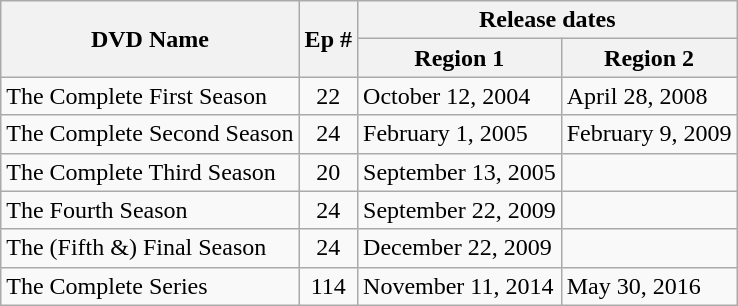<table class="wikitable">
<tr>
<th rowspan="2">DVD Name</th>
<th rowspan="2">Ep #</th>
<th colspan="2">Release dates</th>
</tr>
<tr>
<th>Region 1</th>
<th>Region 2</th>
</tr>
<tr>
<td>The Complete First Season</td>
<td align="center">22</td>
<td>October 12, 2004</td>
<td>April 28, 2008</td>
</tr>
<tr>
<td>The Complete Second Season</td>
<td align="center">24</td>
<td>February 1, 2005</td>
<td>February 9, 2009</td>
</tr>
<tr>
<td>The Complete Third Season</td>
<td align="center">20</td>
<td>September 13, 2005</td>
<td></td>
</tr>
<tr>
<td>The Fourth Season</td>
<td align="center">24</td>
<td>September 22, 2009</td>
<td></td>
</tr>
<tr>
<td>The (Fifth &) Final Season</td>
<td align="center">24</td>
<td>December 22, 2009</td>
<td></td>
</tr>
<tr>
<td>The Complete Series</td>
<td align="center">114</td>
<td>November 11, 2014</td>
<td>May 30, 2016</td>
</tr>
</table>
